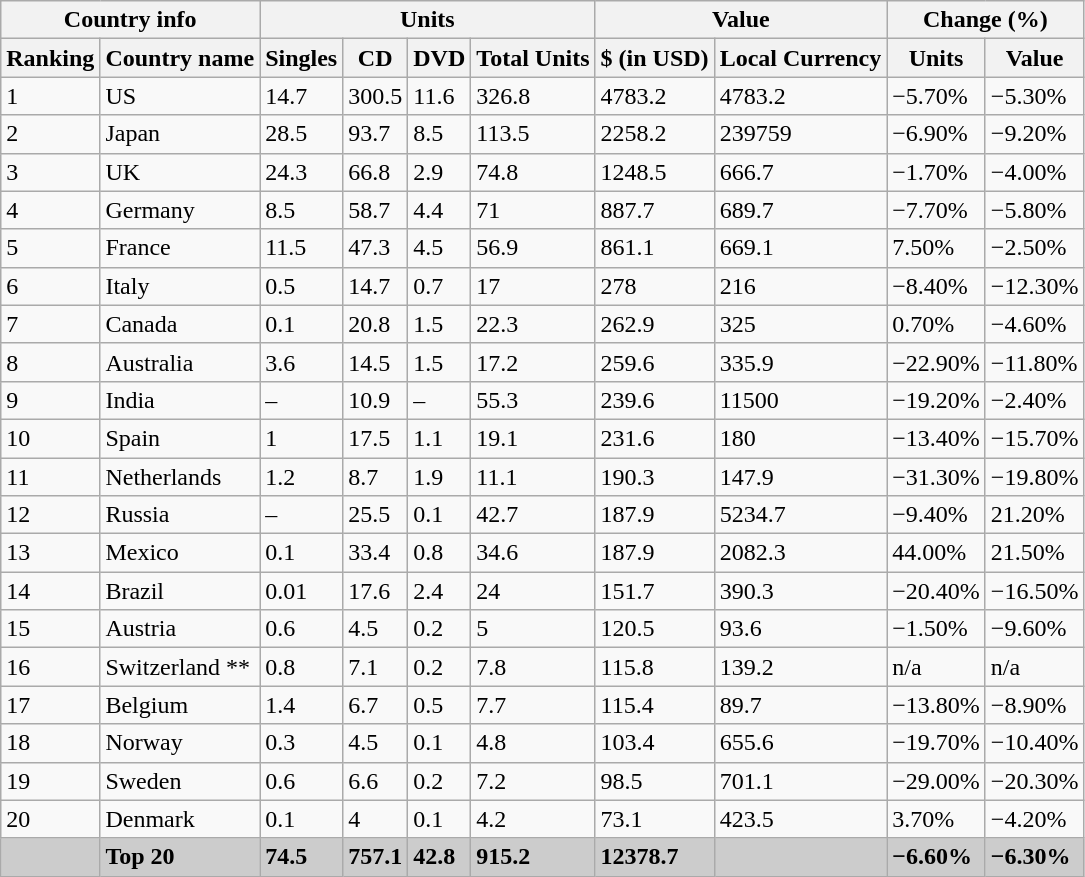<table class="wikitable">
<tr>
<th colspan="2">Country info</th>
<th colspan="4">Units</th>
<th colspan="2">Value</th>
<th colspan="2">Change (%)</th>
</tr>
<tr>
<th>Ranking</th>
<th>Country name</th>
<th>Singles</th>
<th>CD</th>
<th>DVD</th>
<th>Total Units</th>
<th>$ (in USD)</th>
<th>Local Currency</th>
<th>Units</th>
<th>Value</th>
</tr>
<tr>
<td>1</td>
<td>US</td>
<td>14.7</td>
<td>300.5</td>
<td>11.6</td>
<td>326.8</td>
<td>4783.2</td>
<td>4783.2</td>
<td>−5.70%</td>
<td>−5.30%</td>
</tr>
<tr>
<td>2</td>
<td>Japan</td>
<td>28.5</td>
<td>93.7</td>
<td>8.5</td>
<td>113.5</td>
<td>2258.2</td>
<td>239759</td>
<td>−6.90%</td>
<td>−9.20%</td>
</tr>
<tr>
<td>3</td>
<td>UK</td>
<td>24.3</td>
<td>66.8</td>
<td>2.9</td>
<td>74.8</td>
<td>1248.5</td>
<td>666.7</td>
<td>−1.70%</td>
<td>−4.00%</td>
</tr>
<tr>
<td>4</td>
<td>Germany</td>
<td>8.5</td>
<td>58.7</td>
<td>4.4</td>
<td>71</td>
<td>887.7</td>
<td>689.7</td>
<td>−7.70%</td>
<td>−5.80%</td>
</tr>
<tr>
<td>5</td>
<td>France</td>
<td>11.5</td>
<td>47.3</td>
<td>4.5</td>
<td>56.9</td>
<td>861.1</td>
<td>669.1</td>
<td>7.50%</td>
<td>−2.50%</td>
</tr>
<tr>
<td>6</td>
<td>Italy</td>
<td>0.5</td>
<td>14.7</td>
<td>0.7</td>
<td>17</td>
<td>278</td>
<td>216</td>
<td>−8.40%</td>
<td>−12.30%</td>
</tr>
<tr>
<td>7</td>
<td>Canada</td>
<td>0.1</td>
<td>20.8</td>
<td>1.5</td>
<td>22.3</td>
<td>262.9</td>
<td>325</td>
<td>0.70%</td>
<td>−4.60%</td>
</tr>
<tr>
<td>8</td>
<td>Australia</td>
<td>3.6</td>
<td>14.5</td>
<td>1.5</td>
<td>17.2</td>
<td>259.6</td>
<td>335.9</td>
<td>−22.90%</td>
<td>−11.80%</td>
</tr>
<tr>
<td>9</td>
<td>India</td>
<td>–</td>
<td>10.9</td>
<td>–</td>
<td>55.3</td>
<td>239.6</td>
<td>11500</td>
<td>−19.20%</td>
<td>−2.40%</td>
</tr>
<tr>
<td>10</td>
<td>Spain</td>
<td>1</td>
<td>17.5</td>
<td>1.1</td>
<td>19.1</td>
<td>231.6</td>
<td>180</td>
<td>−13.40%</td>
<td>−15.70%</td>
</tr>
<tr>
<td>11</td>
<td>Netherlands</td>
<td>1.2</td>
<td>8.7</td>
<td>1.9</td>
<td>11.1</td>
<td>190.3</td>
<td>147.9</td>
<td>−31.30%</td>
<td>−19.80%</td>
</tr>
<tr>
<td>12</td>
<td>Russia</td>
<td>–</td>
<td>25.5</td>
<td>0.1</td>
<td>42.7</td>
<td>187.9</td>
<td>5234.7</td>
<td>−9.40%</td>
<td>21.20%</td>
</tr>
<tr>
<td>13</td>
<td>Mexico</td>
<td>0.1</td>
<td>33.4</td>
<td>0.8</td>
<td>34.6</td>
<td>187.9</td>
<td>2082.3</td>
<td>44.00%</td>
<td>21.50%</td>
</tr>
<tr>
<td>14</td>
<td>Brazil</td>
<td>0.01</td>
<td>17.6</td>
<td>2.4</td>
<td>24</td>
<td>151.7</td>
<td>390.3</td>
<td>−20.40%</td>
<td>−16.50%</td>
</tr>
<tr>
<td>15</td>
<td>Austria</td>
<td>0.6</td>
<td>4.5</td>
<td>0.2</td>
<td>5</td>
<td>120.5</td>
<td>93.6</td>
<td>−1.50%</td>
<td>−9.60%</td>
</tr>
<tr>
<td>16</td>
<td>Switzerland **</td>
<td>0.8</td>
<td>7.1</td>
<td>0.2</td>
<td>7.8</td>
<td>115.8</td>
<td>139.2</td>
<td>n/a</td>
<td>n/a</td>
</tr>
<tr>
<td>17</td>
<td>Belgium</td>
<td>1.4</td>
<td>6.7</td>
<td>0.5</td>
<td>7.7</td>
<td>115.4</td>
<td>89.7</td>
<td>−13.80%</td>
<td>−8.90%</td>
</tr>
<tr>
<td>18</td>
<td>Norway</td>
<td>0.3</td>
<td>4.5</td>
<td>0.1</td>
<td>4.8</td>
<td>103.4</td>
<td>655.6</td>
<td>−19.70%</td>
<td>−10.40%</td>
</tr>
<tr>
<td>19</td>
<td>Sweden</td>
<td>0.6</td>
<td>6.6</td>
<td>0.2</td>
<td>7.2</td>
<td>98.5</td>
<td>701.1</td>
<td>−29.00%</td>
<td>−20.30%</td>
</tr>
<tr>
<td>20</td>
<td>Denmark</td>
<td>0.1</td>
<td>4</td>
<td>0.1</td>
<td>4.2</td>
<td>73.1</td>
<td>423.5</td>
<td>3.70%</td>
<td>−4.20%</td>
</tr>
<tr style="FONT-WEIGHT: bold; BACKGROUND-COLOR: #ccc">
<td></td>
<td>Top 20</td>
<td>74.5</td>
<td>757.1</td>
<td>42.8</td>
<td>915.2</td>
<td>12378.7</td>
<td></td>
<td>−6.60%</td>
<td>−6.30%</td>
</tr>
</table>
